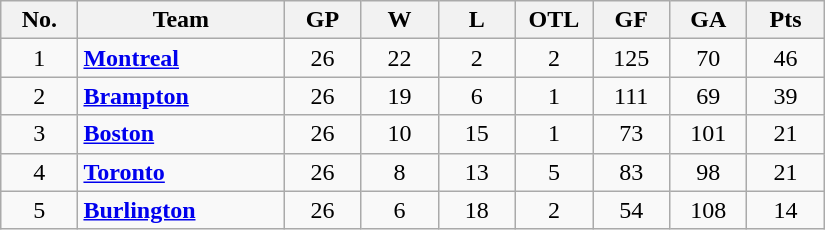<table class="wikitable sortable">
<tr>
<th bgcolor="#DDDDFF" width="7.5%" title="Division rank">No.</th>
<th bgcolor="#DDDDFF" width="20%">Team</th>
<th bgcolor="#DDDDFF" width="7.5%" title="Games played" class="unsortable">GP</th>
<th bgcolor="#DDDDFF" width="7.5%" title="Wins">W</th>
<th bgcolor="#DDDDFF" width="7.5%" title="Losses">L</th>
<th bgcolor="#DDDDFF" width="7.5%" title="Ties">OTL</th>
<th bgcolor="#DDDDFF" width="7.5%" title="Ties">GF</th>
<th bgcolor="#DDDDFF" width="7.5%" title="Ties">GA</th>
<th bgcolor="#DDDDFF" width="7.5%" title="Points">Pts</th>
</tr>
<tr align=center>
<td>1</td>
<td align=left><strong><a href='#'>Montreal</a></strong></td>
<td>26</td>
<td>22</td>
<td>2</td>
<td>2</td>
<td>125</td>
<td>70</td>
<td>46</td>
</tr>
<tr align=center>
<td>2</td>
<td align=left><strong><a href='#'>Brampton</a></strong></td>
<td>26</td>
<td>19</td>
<td>6</td>
<td>1</td>
<td>111</td>
<td>69</td>
<td>39</td>
</tr>
<tr align=center>
<td>3</td>
<td align=left><strong><a href='#'>Boston</a></strong></td>
<td>26</td>
<td>10</td>
<td>15</td>
<td>1</td>
<td>73</td>
<td>101</td>
<td>21</td>
</tr>
<tr align=center>
<td>4</td>
<td align=left><strong><a href='#'>Toronto</a></strong></td>
<td>26</td>
<td>8</td>
<td>13</td>
<td>5</td>
<td>83</td>
<td>98</td>
<td>21</td>
</tr>
<tr align=center>
<td>5</td>
<td align=left><strong><a href='#'>Burlington</a></strong></td>
<td>26</td>
<td>6</td>
<td>18</td>
<td>2</td>
<td>54</td>
<td>108</td>
<td>14</td>
</tr>
</table>
